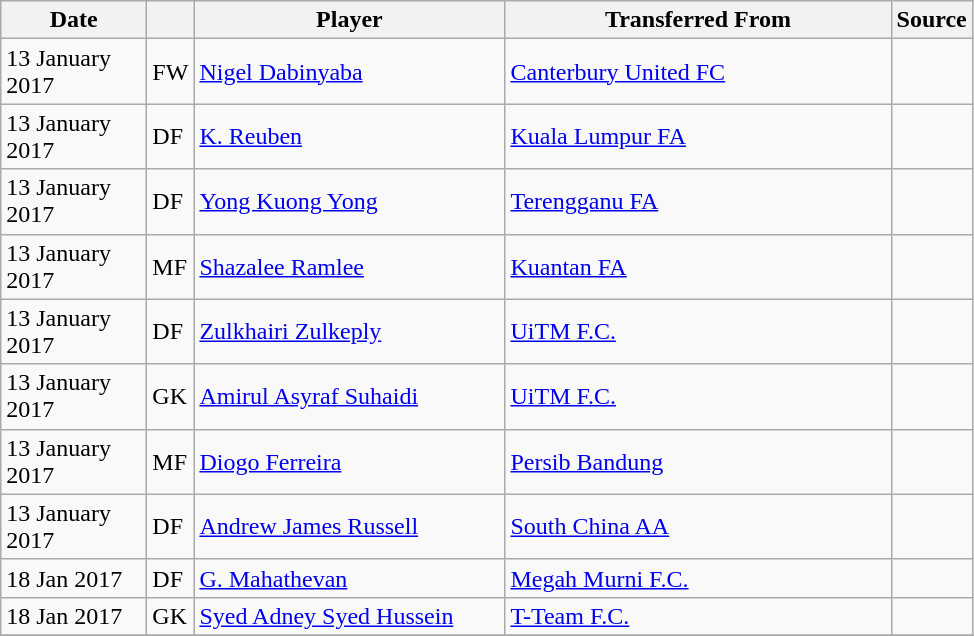<table class="wikitable plainrowheaders sortable" style="font-size:100%">
<tr>
<th scope=col style="width:90px;"><strong>Date</strong></th>
<th></th>
<th scope=col style="width:200px;"><strong>Player</strong></th>
<th scope=col style="width:250px;"><strong>Transferred From</strong></th>
<th><strong>Source</strong></th>
</tr>
<tr>
<td>13 January 2017</td>
<td>FW</td>
<td> <a href='#'>Nigel Dabinyaba</a></td>
<td> <a href='#'>Canterbury United FC</a></td>
<td></td>
</tr>
<tr>
<td>13 January 2017</td>
<td>DF</td>
<td> <a href='#'>K. Reuben</a></td>
<td> <a href='#'>Kuala Lumpur FA</a></td>
<td></td>
</tr>
<tr>
<td>13 January 2017</td>
<td>DF</td>
<td> <a href='#'>Yong Kuong Yong</a></td>
<td> <a href='#'>Terengganu FA</a></td>
<td></td>
</tr>
<tr>
<td>13 January 2017</td>
<td>MF</td>
<td> <a href='#'>Shazalee Ramlee</a></td>
<td> <a href='#'>Kuantan FA</a></td>
<td></td>
</tr>
<tr>
<td>13 January 2017</td>
<td>DF</td>
<td> <a href='#'>Zulkhairi Zulkeply</a></td>
<td> <a href='#'>UiTM F.C.</a></td>
<td></td>
</tr>
<tr>
<td>13 January 2017</td>
<td>GK</td>
<td> <a href='#'>Amirul Asyraf Suhaidi</a></td>
<td> <a href='#'>UiTM F.C.</a></td>
<td></td>
</tr>
<tr>
<td>13 January 2017</td>
<td>MF</td>
<td> <a href='#'>Diogo Ferreira</a></td>
<td> <a href='#'>Persib Bandung</a></td>
<td></td>
</tr>
<tr>
<td>13 January 2017</td>
<td>DF</td>
<td> <a href='#'>Andrew James Russell</a></td>
<td> <a href='#'>South China AA</a></td>
<td></td>
</tr>
<tr>
<td>18 Jan 2017</td>
<td>DF</td>
<td> <a href='#'>G. Mahathevan</a></td>
<td> <a href='#'>Megah Murni F.C.</a></td>
<td></td>
</tr>
<tr>
<td>18 Jan 2017</td>
<td>GK</td>
<td> <a href='#'>Syed Adney Syed Hussein</a></td>
<td> <a href='#'>T-Team F.C.</a></td>
<td></td>
</tr>
<tr>
</tr>
</table>
